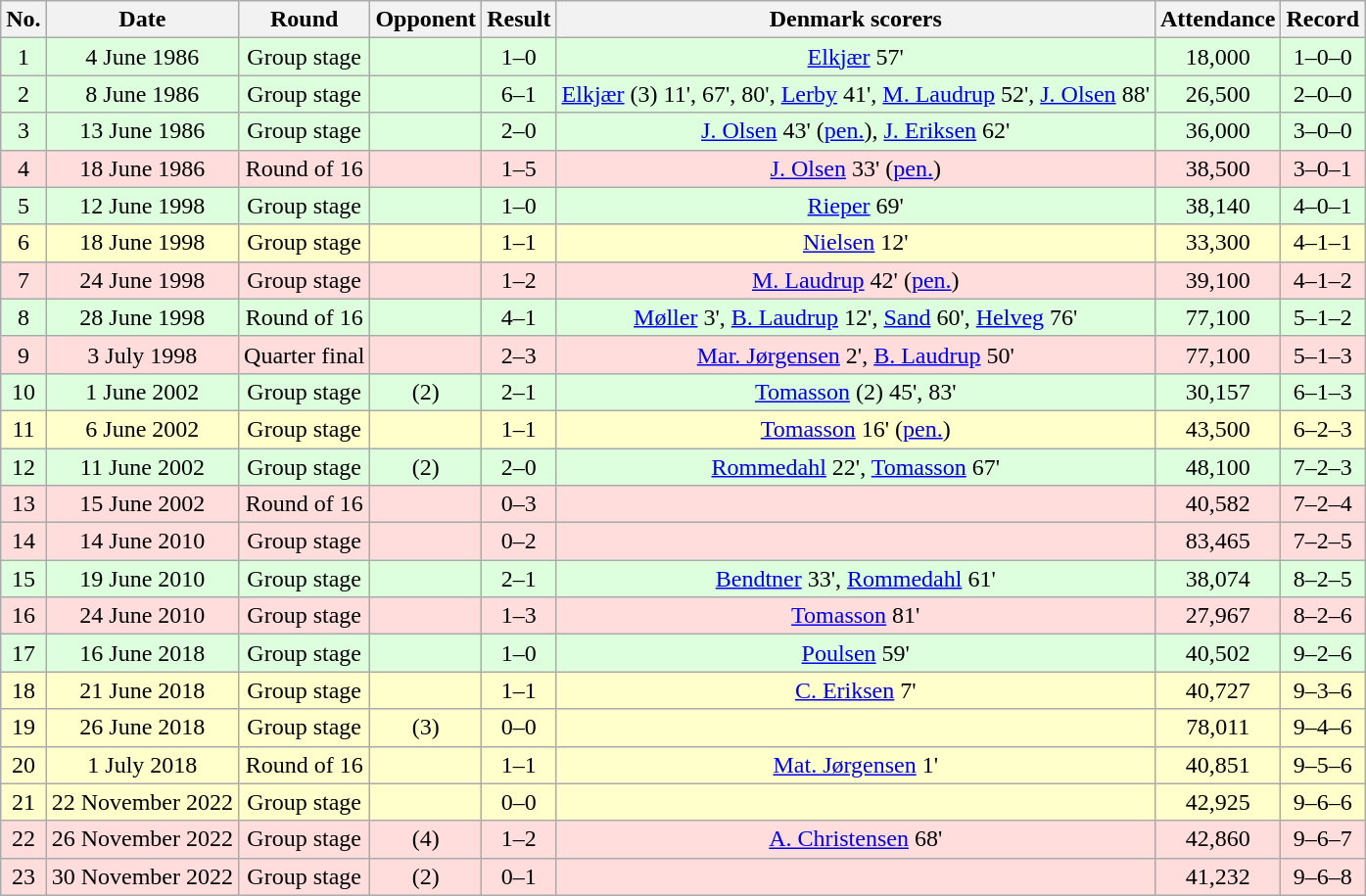<table class="wikitable sortable" style="text-align:center">
<tr>
<th>No.</th>
<th>Date</th>
<th>Round</th>
<th>Opponent</th>
<th>Result</th>
<th>Denmark scorers</th>
<th>Attendance</th>
<th>Record</th>
</tr>
<tr bgcolor=#ddffdd>
<td>1</td>
<td>4 June 1986</td>
<td>Group stage</td>
<td></td>
<td>1–0</td>
<td><a href='#'>Elkjær</a> 57'</td>
<td>18,000</td>
<td>1–0–0</td>
</tr>
<tr bgcolor=#ddffdd>
<td>2</td>
<td>8 June 1986</td>
<td>Group stage</td>
<td></td>
<td>6–1</td>
<td><a href='#'>Elkjær</a> (3) 11', 67', 80', <a href='#'>Lerby</a> 41', <a href='#'>M. Laudrup</a> 52', <a href='#'>J. Olsen</a> 88'</td>
<td>26,500</td>
<td>2–0–0</td>
</tr>
<tr bgcolor=#ddffdd>
<td>3</td>
<td>13 June 1986</td>
<td>Group stage</td>
<td></td>
<td>2–0</td>
<td><a href='#'>J. Olsen</a> 43' (<a href='#'>pen.</a>), <a href='#'>J. Eriksen</a> 62'</td>
<td>36,000</td>
<td>3–0–0</td>
</tr>
<tr bgcolor=#ffdddd>
<td>4</td>
<td>18 June 1986</td>
<td>Round of 16</td>
<td></td>
<td>1–5</td>
<td><a href='#'>J. Olsen</a> 33' (<a href='#'>pen.</a>)</td>
<td>38,500</td>
<td>3–0–1</td>
</tr>
<tr bgcolor=#ddffdd>
<td>5</td>
<td>12 June 1998</td>
<td>Group stage</td>
<td></td>
<td>1–0</td>
<td><a href='#'>Rieper</a> 69'</td>
<td>38,140</td>
<td>4–0–1</td>
</tr>
<tr bgcolor=#ffffcc>
<td>6</td>
<td>18 June 1998</td>
<td>Group stage</td>
<td></td>
<td>1–1</td>
<td><a href='#'>Nielsen</a> 12'</td>
<td>33,300</td>
<td>4–1–1</td>
</tr>
<tr bgcolor=#ffdddd>
<td>7</td>
<td>24 June 1998</td>
<td>Group stage</td>
<td></td>
<td>1–2</td>
<td><a href='#'>M. Laudrup</a> 42' (<a href='#'>pen.</a>)</td>
<td>39,100</td>
<td>4–1–2</td>
</tr>
<tr bgcolor=#ddffdd>
<td>8</td>
<td>28 June 1998</td>
<td>Round of 16</td>
<td></td>
<td>4–1</td>
<td><a href='#'>Møller</a> 3', <a href='#'>B. Laudrup</a> 12', <a href='#'>Sand</a> 60', <a href='#'>Helveg</a> 76'</td>
<td>77,100</td>
<td>5–1–2</td>
</tr>
<tr bgcolor=#ffdddd>
<td>9</td>
<td>3 July 1998</td>
<td>Quarter final</td>
<td></td>
<td>2–3</td>
<td><a href='#'>Mar. Jørgensen</a> 2', <a href='#'>B. Laudrup</a> 50'</td>
<td>77,100</td>
<td>5–1–3</td>
</tr>
<tr bgcolor=#ddffdd>
<td>10</td>
<td>1 June 2002</td>
<td>Group stage</td>
<td> (2)</td>
<td>2–1</td>
<td><a href='#'>Tomasson</a> (2) 45', 83'</td>
<td>30,157</td>
<td>6–1–3</td>
</tr>
<tr bgcolor=#ffffcc>
<td>11</td>
<td>6 June 2002</td>
<td>Group stage</td>
<td></td>
<td>1–1</td>
<td><a href='#'>Tomasson</a> 16' (<a href='#'>pen.</a>)</td>
<td>43,500</td>
<td>6–2–3</td>
</tr>
<tr bgcolor=#ddffdd>
<td>12</td>
<td>11 June 2002</td>
<td>Group stage</td>
<td> (2)</td>
<td>2–0</td>
<td><a href='#'>Rommedahl</a> 22', <a href='#'>Tomasson</a> 67'</td>
<td>48,100</td>
<td>7–2–3</td>
</tr>
<tr bgcolor=#ffdddd>
<td>13</td>
<td>15 June 2002</td>
<td>Round of 16</td>
<td></td>
<td>0–3</td>
<td></td>
<td>40,582</td>
<td>7–2–4</td>
</tr>
<tr bgcolor=#ffdddd>
<td>14</td>
<td>14 June 2010</td>
<td>Group stage</td>
<td></td>
<td>0–2</td>
<td></td>
<td>83,465</td>
<td>7–2–5</td>
</tr>
<tr bgcolor=#ddffdd>
<td>15</td>
<td>19 June 2010</td>
<td>Group stage</td>
<td></td>
<td>2–1</td>
<td><a href='#'>Bendtner</a> 33', <a href='#'>Rommedahl</a> 61'</td>
<td>38,074</td>
<td>8–2–5</td>
</tr>
<tr bgcolor=#ffdddd>
<td>16</td>
<td>24 June 2010</td>
<td>Group stage</td>
<td></td>
<td>1–3</td>
<td><a href='#'>Tomasson</a> 81'</td>
<td>27,967</td>
<td>8–2–6</td>
</tr>
<tr bgcolor=#ddffdd>
<td>17</td>
<td>16 June 2018</td>
<td>Group stage</td>
<td></td>
<td>1–0</td>
<td><a href='#'>Poulsen</a> 59'</td>
<td>40,502</td>
<td>9–2–6</td>
</tr>
<tr bgcolor=#ffffcc>
<td>18</td>
<td>21 June 2018</td>
<td>Group stage</td>
<td></td>
<td>1–1</td>
<td><a href='#'>C. Eriksen</a> 7'</td>
<td>40,727</td>
<td>9–3–6</td>
</tr>
<tr bgcolor=#ffffcc>
<td>19</td>
<td>26 June 2018</td>
<td>Group stage</td>
<td> (3)</td>
<td>0–0</td>
<td></td>
<td>78,011</td>
<td>9–4–6</td>
</tr>
<tr bgcolor=#ffffcc>
<td>20</td>
<td>1 July 2018</td>
<td>Round of 16</td>
<td></td>
<td>1–1 </td>
<td><a href='#'>Mat. Jørgensen</a> 1'</td>
<td>40,851</td>
<td>9–5–6</td>
</tr>
<tr bgcolor=#ffffcc>
<td>21</td>
<td>22 November 2022</td>
<td>Group stage</td>
<td></td>
<td>0–0</td>
<td></td>
<td>42,925</td>
<td>9–6–6</td>
</tr>
<tr bgcolor=#ffdddd>
<td>22</td>
<td>26 November 2022</td>
<td>Group stage</td>
<td> (4)</td>
<td>1–2</td>
<td><a href='#'>A. Christensen</a> 68'</td>
<td>42,860</td>
<td>9–6–7</td>
</tr>
<tr bgcolor=#ffdddd>
<td>23</td>
<td>30 November 2022</td>
<td>Group stage</td>
<td> (2)</td>
<td>0–1</td>
<td></td>
<td>41,232</td>
<td>9–6–8</td>
</tr>
</table>
